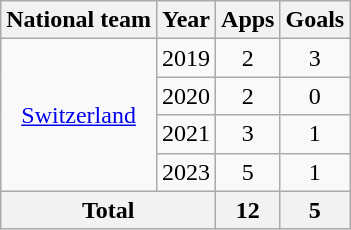<table class=wikitable style=text-align:center>
<tr>
<th>National team</th>
<th>Year</th>
<th>Apps</th>
<th>Goals</th>
</tr>
<tr>
<td rowspan="4"><a href='#'>Switzerland</a></td>
<td>2019</td>
<td>2</td>
<td>3</td>
</tr>
<tr>
<td>2020</td>
<td>2</td>
<td>0</td>
</tr>
<tr>
<td>2021</td>
<td>3</td>
<td>1</td>
</tr>
<tr>
<td>2023</td>
<td>5</td>
<td>1</td>
</tr>
<tr>
<th colspan="2">Total</th>
<th>12</th>
<th>5</th>
</tr>
</table>
